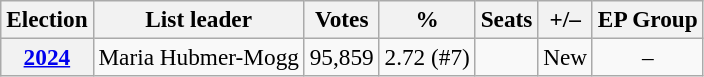<table class="wikitable" style="font-size:97%; text-align:center;">
<tr>
<th>Election</th>
<th>List leader</th>
<th>Votes</th>
<th>%</th>
<th>Seats</th>
<th>+/–</th>
<th>EP Group</th>
</tr>
<tr>
<th><a href='#'>2024</a></th>
<td>Maria Hubmer-Mogg</td>
<td>95,859</td>
<td>2.72 (#7)</td>
<td></td>
<td>New</td>
<td>–</td>
</tr>
</table>
